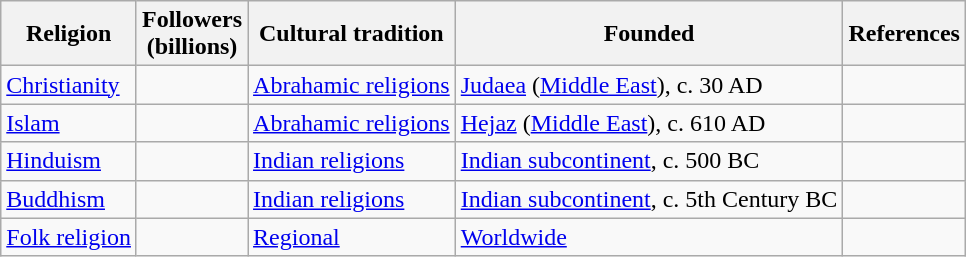<table style="width:;" class="wikitable sortable">
<tr>
<th>Religion</th>
<th>Followers <br> (billions)</th>
<th>Cultural tradition</th>
<th class="unsortable">Founded</th>
<th class="unsortable">References</th>
</tr>
<tr>
<td><a href='#'>Christianity</a></td>
<td align=right></td>
<td><a href='#'>Abrahamic religions</a></td>
<td><a href='#'>Judaea</a> (<a href='#'>Middle East</a>), c. 30 AD</td>
<td></td>
</tr>
<tr>
<td><a href='#'>Islam</a></td>
<td align=right></td>
<td><a href='#'>Abrahamic religions</a></td>
<td><a href='#'>Hejaz</a> (<a href='#'>Middle East</a>), c. 610 AD</td>
<td></td>
</tr>
<tr>
<td><a href='#'>Hinduism</a></td>
<td align=right></td>
<td><a href='#'>Indian religions</a></td>
<td><a href='#'>Indian subcontinent</a>, c. 500 BC</td>
<td></td>
</tr>
<tr>
<td><a href='#'>Buddhism</a></td>
<td align=right></td>
<td><a href='#'>Indian religions</a></td>
<td><a href='#'>Indian subcontinent</a>, c. 5th Century BC</td>
<td></td>
</tr>
<tr>
<td><a href='#'>Folk religion</a></td>
<td align=right></td>
<td><a href='#'>Regional</a></td>
<td><a href='#'>Worldwide</a></td>
<td></td>
</tr>
</table>
